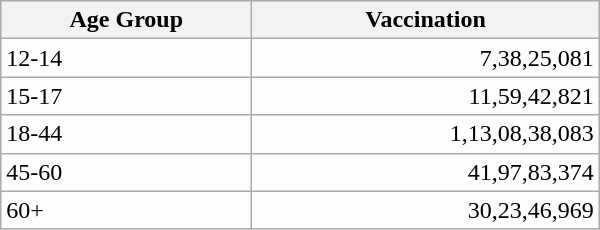<table class="wikitable plainrowheaders" style="background-color: #fdfdfd; border:1px solid #c0c0c0; width:400px">
<tr>
<th scope=col style="width:10em;">Age Group</th>
<th scope=col>Vaccination</th>
</tr>
<tr>
<td scope=row>12-14</td>
<td style="text-align:right">7,38,25,081</td>
</tr>
<tr>
<td scope=row>15-17</td>
<td style="text-align:right">11,59,42,821</td>
</tr>
<tr>
<td scope=row>18-44</td>
<td style="text-align:right">1,13,08,38,083</td>
</tr>
<tr>
<td scope=row>45-60</td>
<td style="text-align:right">41,97,83,374</td>
</tr>
<tr>
<td scope=row>60+</td>
<td style="text-align:right">30,23,46,969</td>
</tr>
</table>
